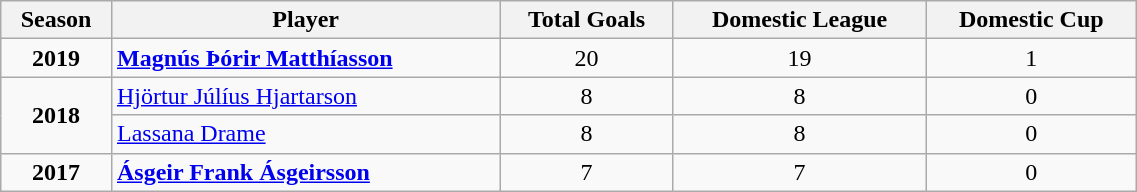<table class="wikitable sortable" style="width:60%; align:center; text-align:center">
<tr>
<th>Season</th>
<th class="unsortable">Player</th>
<th>Total Goals</th>
<th>Domestic League</th>
<th>Domestic Cup</th>
</tr>
<tr>
<td><strong>2019</strong></td>
<td align="left"> <strong><a href='#'>Magnús Þórir Matthíasson</a></strong></td>
<td>20</td>
<td>19</td>
<td>1</td>
</tr>
<tr>
<td rowspan=2><strong>2018</strong></td>
<td align="left"> <a href='#'>Hjörtur Júlíus Hjartarson</a></td>
<td>8</td>
<td>8</td>
<td>0</td>
</tr>
<tr>
<td align="left"> <a href='#'>Lassana Drame</a></td>
<td>8</td>
<td>8</td>
<td>0</td>
</tr>
<tr>
<td><strong>2017</strong></td>
<td align="left"> <strong><a href='#'>Ásgeir Frank Ásgeirsson</a></strong></td>
<td>7</td>
<td>7</td>
<td>0</td>
</tr>
</table>
